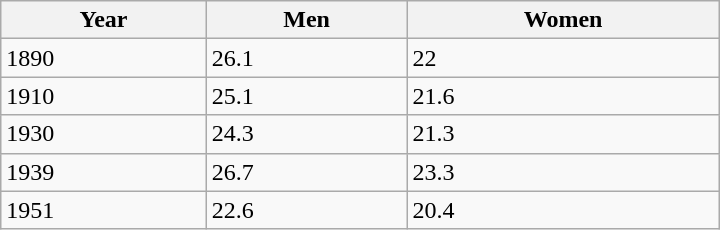<table class="wikitable" style=width:30em>
<tr>
<th>Year</th>
<th>Men</th>
<th>Women</th>
</tr>
<tr>
<td>1890</td>
<td>26.1</td>
<td>22</td>
</tr>
<tr>
<td>1910</td>
<td>25.1</td>
<td>21.6</td>
</tr>
<tr>
<td>1930</td>
<td>24.3</td>
<td>21.3</td>
</tr>
<tr>
<td>1939</td>
<td>26.7</td>
<td>23.3</td>
</tr>
<tr>
<td>1951</td>
<td>22.6</td>
<td>20.4</td>
</tr>
</table>
